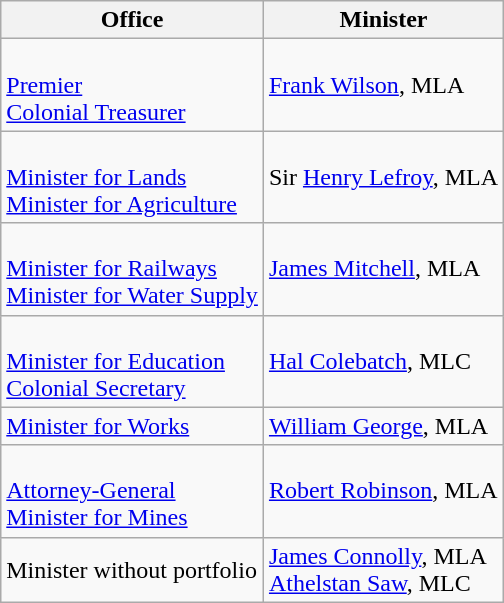<table class="wikitable">
<tr>
<th>Office</th>
<th>Minister</th>
</tr>
<tr>
<td><br><a href='#'>Premier</a><br>
<a href='#'>Colonial Treasurer</a><br></td>
<td><a href='#'>Frank Wilson</a>, MLA</td>
</tr>
<tr>
<td><br><a href='#'>Minister for Lands</a><br>
<a href='#'>Minister for Agriculture</a><br></td>
<td>Sir <a href='#'>Henry Lefroy</a>, MLA</td>
</tr>
<tr>
<td><br><a href='#'>Minister for Railways</a><br>
<a href='#'>Minister for Water Supply</a><br></td>
<td><a href='#'>James Mitchell</a>, MLA</td>
</tr>
<tr>
<td><br><a href='#'>Minister for Education</a><br>
<a href='#'>Colonial Secretary</a><br></td>
<td><a href='#'>Hal Colebatch</a>, MLC</td>
</tr>
<tr>
<td><a href='#'>Minister for Works</a></td>
<td><a href='#'>William George</a>, MLA</td>
</tr>
<tr>
<td><br><a href='#'>Attorney-General</a><br>
<a href='#'>Minister for Mines</a><br></td>
<td><a href='#'>Robert Robinson</a>, MLA</td>
</tr>
<tr>
<td>Minister without portfolio</td>
<td><a href='#'>James Connolly</a>, MLA<br><a href='#'>Athelstan Saw</a>, MLC</td>
</tr>
</table>
